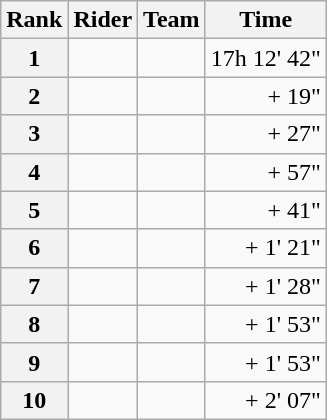<table class="wikitable" margin-bottom:0;">
<tr>
<th scope="col">Rank</th>
<th scope="col">Rider</th>
<th scope="col">Team</th>
<th scope="col">Time</th>
</tr>
<tr>
<th scope="row">1</th>
<td> </td>
<td></td>
<td align="right">17h 12' 42"</td>
</tr>
<tr>
<th scope="row">2</th>
<td> </td>
<td></td>
<td align="right">+ 19"</td>
</tr>
<tr>
<th scope="row">3</th>
<td></td>
<td></td>
<td align="right">+ 27"</td>
</tr>
<tr>
<th scope="row">4</th>
<td></td>
<td></td>
<td align="right">+ 57"</td>
</tr>
<tr>
<th scope="row">5</th>
<td></td>
<td></td>
<td align="right">+ 41"</td>
</tr>
<tr>
<th scope="row">6</th>
<td></td>
<td></td>
<td align="right">+ 1' 21"</td>
</tr>
<tr>
<th scope="row">7</th>
<td></td>
<td></td>
<td align="right">+ 1' 28"</td>
</tr>
<tr>
<th scope="row">8</th>
<td></td>
<td></td>
<td align="right">+ 1' 53"</td>
</tr>
<tr>
<th scope="row">9</th>
<td></td>
<td></td>
<td align="right">+ 1' 53"</td>
</tr>
<tr>
<th scope="row">10</th>
<td></td>
<td></td>
<td align="right">+ 2' 07"</td>
</tr>
</table>
